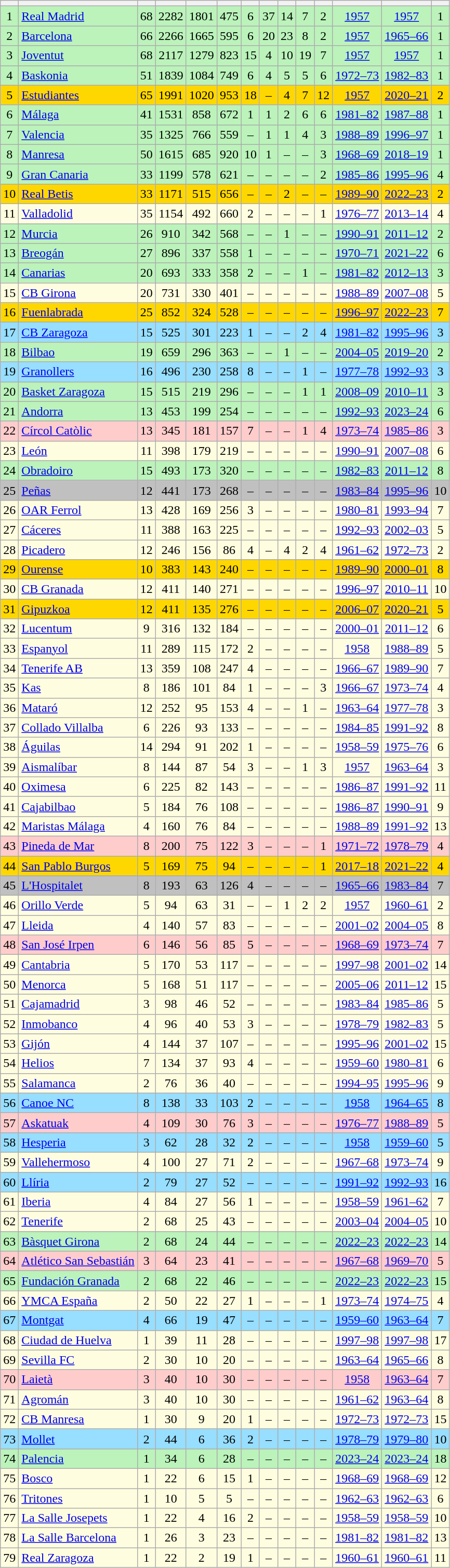<table class="wikitable sortable" style="text-align:center;">
<tr>
<th></th>
<th></th>
<th></th>
<th></th>
<th></th>
<th></th>
<th></th>
<th></th>
<th></th>
<th></th>
<th></th>
<th></th>
<th></th>
<th></th>
</tr>
<tr style="text-align:center; background-color:#BBF3BB;">
<td>1</td>
<td style="text-align:left;"><a href='#'>Real Madrid</a></td>
<td>68</td>
<td>2282</td>
<td>1801</td>
<td>475</td>
<td>6</td>
<td>37</td>
<td>14</td>
<td>7</td>
<td>2</td>
<td><a href='#'>1957</a></td>
<td><a href='#'>1957</a></td>
<td>1</td>
</tr>
<tr style="text-align:center; background-color:#BBF3BB;">
<td>2</td>
<td style="text-align:left;"><a href='#'>Barcelona</a></td>
<td>66</td>
<td>2266</td>
<td>1665</td>
<td>595</td>
<td>6</td>
<td>20</td>
<td>23</td>
<td>8</td>
<td>2</td>
<td><a href='#'>1957</a></td>
<td><a href='#'>1965–66</a></td>
<td>1</td>
</tr>
<tr style="text-align:center; background-color:#BBF3BB;">
<td>3</td>
<td style="text-align:left;"><a href='#'>Joventut</a></td>
<td>68</td>
<td>2117</td>
<td>1279</td>
<td>823</td>
<td>15</td>
<td>4</td>
<td>10</td>
<td>19</td>
<td>7</td>
<td><a href='#'>1957</a></td>
<td><a href='#'>1957</a></td>
<td>1</td>
</tr>
<tr style="text-align:center; background-color:#BBF3BB;">
<td>4</td>
<td style="text-align:left;"><a href='#'>Baskonia</a></td>
<td>51</td>
<td>1839</td>
<td>1084</td>
<td>749</td>
<td>6</td>
<td>4</td>
<td>5</td>
<td>5</td>
<td>6</td>
<td><a href='#'>1972–73</a></td>
<td><a href='#'>1982–83</a></td>
<td>1</td>
</tr>
<tr style="text-align:center; background-color:#FFD700;">
<td>5</td>
<td style="text-align:left;"><a href='#'>Estudiantes</a></td>
<td>65</td>
<td>1991</td>
<td>1020</td>
<td>953</td>
<td>18</td>
<td>–</td>
<td>4</td>
<td>7</td>
<td>12</td>
<td><a href='#'>1957</a></td>
<td><a href='#'>2020–21</a></td>
<td>2</td>
</tr>
<tr style="text-align:center; background-color:#BBF3BB;">
<td>6</td>
<td style="text-align:left;"><a href='#'>Málaga</a></td>
<td>41</td>
<td>1531</td>
<td>858</td>
<td>672</td>
<td>1</td>
<td>1</td>
<td>2</td>
<td>6</td>
<td>6</td>
<td><a href='#'>1981–82</a></td>
<td><a href='#'>1987–88</a></td>
<td>1</td>
</tr>
<tr style="text-align:center; background-color:#BBF3BB;">
<td>7</td>
<td style="text-align:left;"><a href='#'>Valencia</a></td>
<td>35</td>
<td>1325</td>
<td>766</td>
<td>559</td>
<td>–</td>
<td>1</td>
<td>1</td>
<td>4</td>
<td>3</td>
<td><a href='#'>1988–89</a></td>
<td><a href='#'>1996–97</a></td>
<td>1</td>
</tr>
<tr style="text-align:center; background-color:#BBF3BB;">
<td>8</td>
<td style="text-align:left;"><a href='#'>Manresa</a></td>
<td>50</td>
<td>1615</td>
<td>685</td>
<td>920</td>
<td>10</td>
<td>1</td>
<td>–</td>
<td>–</td>
<td>3</td>
<td><a href='#'>1968–69</a></td>
<td><a href='#'>2018–19</a></td>
<td>1</td>
</tr>
<tr style="text-align:center; background-color:#BBF3BB;">
<td>9</td>
<td style="text-align:left;"><a href='#'>Gran Canaria</a></td>
<td>33</td>
<td>1199</td>
<td>578</td>
<td>621</td>
<td>–</td>
<td>–</td>
<td>–</td>
<td>–</td>
<td>2</td>
<td><a href='#'>1985–86</a></td>
<td><a href='#'>1995–96</a></td>
<td>4</td>
</tr>
<tr style="text-align:center; background-color:#FFD700;">
<td>10</td>
<td style="text-align:left;"><a href='#'>Real Betis</a></td>
<td>33</td>
<td>1171</td>
<td>515</td>
<td>656</td>
<td>–</td>
<td>–</td>
<td>2</td>
<td>–</td>
<td>–</td>
<td><a href='#'>1989–90</a></td>
<td><a href='#'>2022–23</a></td>
<td>2</td>
</tr>
<tr style="text-align:center; background-color:#FFFDDF;">
<td>11</td>
<td style="text-align:left;"><a href='#'>Valladolid</a></td>
<td>35</td>
<td>1154</td>
<td>492</td>
<td>660</td>
<td>2</td>
<td>–</td>
<td>–</td>
<td>–</td>
<td>1</td>
<td><a href='#'>1976–77</a></td>
<td><a href='#'>2013–14</a></td>
<td>4</td>
</tr>
<tr style="text-align:center; background-color:#BBF3BB;">
<td>12</td>
<td style="text-align:left;"><a href='#'>Murcia</a></td>
<td>26</td>
<td>910</td>
<td>342</td>
<td>568</td>
<td>–</td>
<td>–</td>
<td>1</td>
<td>–</td>
<td>–</td>
<td><a href='#'>1990–91</a></td>
<td><a href='#'>2011–12</a></td>
<td>2</td>
</tr>
<tr style="text-align:center; background-color:#BBF3BB;">
<td>13</td>
<td style="text-align:left;"><a href='#'>Breogán</a></td>
<td>27</td>
<td>896</td>
<td>337</td>
<td>558</td>
<td>1</td>
<td>–</td>
<td>–</td>
<td>–</td>
<td>–</td>
<td><a href='#'>1970–71</a></td>
<td><a href='#'>2021–22</a></td>
<td>6</td>
</tr>
<tr style="text-align:center; background-color:#BBF3BB;">
<td>14</td>
<td style="text-align:left;"><a href='#'>Canarias</a></td>
<td>20</td>
<td>693</td>
<td>333</td>
<td>358</td>
<td>2</td>
<td>–</td>
<td>–</td>
<td>1</td>
<td>–</td>
<td><a href='#'>1981–82</a></td>
<td><a href='#'>2012–13</a></td>
<td>3</td>
</tr>
<tr style="text-align:center; background-color:#FFFDDF;">
<td>15</td>
<td style="text-align:left;"><a href='#'>CB Girona</a></td>
<td>20</td>
<td>731</td>
<td>330</td>
<td>401</td>
<td>–</td>
<td>–</td>
<td>–</td>
<td>–</td>
<td>–</td>
<td><a href='#'>1988–89</a></td>
<td><a href='#'>2007–08</a></td>
<td>5</td>
</tr>
<tr style="text-align:center; background-color:#FFD700;">
<td>16</td>
<td style="text-align:left;"><a href='#'>Fuenlabrada</a></td>
<td>25</td>
<td>852</td>
<td>324</td>
<td>528</td>
<td>–</td>
<td>–</td>
<td>–</td>
<td>–</td>
<td>–</td>
<td><a href='#'>1996–97</a></td>
<td><a href='#'>2022–23</a></td>
<td>7</td>
</tr>
<tr style="text-align:center; background-color:#97DEFF;">
<td>17</td>
<td style="text-align:left;"><a href='#'>CB Zaragoza</a></td>
<td>15</td>
<td>525</td>
<td>301</td>
<td>223</td>
<td>1</td>
<td>–</td>
<td>–</td>
<td>2</td>
<td>4</td>
<td><a href='#'>1981–82</a></td>
<td><a href='#'>1995–96</a></td>
<td>3</td>
</tr>
<tr style="text-align:center; background-color:#BBF3BB;">
<td>18</td>
<td style="text-align:left;"><a href='#'>Bilbao</a></td>
<td>19</td>
<td>659</td>
<td>296</td>
<td>363</td>
<td>–</td>
<td>–</td>
<td>1</td>
<td>–</td>
<td>–</td>
<td><a href='#'>2004–05</a></td>
<td><a href='#'>2019–20</a></td>
<td>2</td>
</tr>
<tr style="text-align:center; background-color:#97DEFF;">
<td>19</td>
<td style="text-align:left;"><a href='#'>Granollers</a></td>
<td>16</td>
<td>496</td>
<td>230</td>
<td>258</td>
<td>8</td>
<td>–</td>
<td>–</td>
<td>1</td>
<td>–</td>
<td><a href='#'>1977–78</a></td>
<td><a href='#'>1992–93</a></td>
<td>3</td>
</tr>
<tr style="text-align:center; background-color:#BBF3BB;">
<td>20</td>
<td style="text-align:left;"><a href='#'>Basket Zaragoza</a></td>
<td>15</td>
<td>515</td>
<td>219</td>
<td>296</td>
<td>–</td>
<td>–</td>
<td>–</td>
<td>1</td>
<td>1</td>
<td><a href='#'>2008–09</a></td>
<td><a href='#'>2010–11</a></td>
<td>3</td>
</tr>
<tr style="text-align:center; background-color:#BBF3BB;">
<td>21</td>
<td style="text-align:left;"><a href='#'>Andorra</a></td>
<td>13</td>
<td>453</td>
<td>199</td>
<td>254</td>
<td>–</td>
<td>–</td>
<td>–</td>
<td>–</td>
<td>–</td>
<td><a href='#'>1992–93</a></td>
<td><a href='#'>2023–24</a></td>
<td>6</td>
</tr>
<tr style="text-align:center; background-color:#FFCCCC;">
<td>22</td>
<td style="text-align:left;"><a href='#'>Círcol Catòlic</a></td>
<td>13</td>
<td>345</td>
<td>181</td>
<td>157</td>
<td>7</td>
<td>–</td>
<td>–</td>
<td>1</td>
<td>4</td>
<td><a href='#'>1973–74</a></td>
<td><a href='#'>1985–86</a></td>
<td>3</td>
</tr>
<tr style="text-align:center; background-color:#FFFDDF;">
<td>23</td>
<td style="text-align:left;"><a href='#'>León</a></td>
<td>11</td>
<td>398</td>
<td>179</td>
<td>219</td>
<td>–</td>
<td>–</td>
<td>–</td>
<td>–</td>
<td>–</td>
<td><a href='#'>1990–91</a></td>
<td><a href='#'>2007–08</a></td>
<td>6</td>
</tr>
<tr style="text-align:center; background-color:#BBF3BB;">
<td>24</td>
<td style="text-align:left;"><a href='#'>Obradoiro</a></td>
<td>15</td>
<td>493</td>
<td>173</td>
<td>320</td>
<td>–</td>
<td>–</td>
<td>–</td>
<td>–</td>
<td>–</td>
<td><a href='#'>1982–83</a></td>
<td><a href='#'>2011–12</a></td>
<td>8</td>
</tr>
<tr style="text-align:center; background-color:#C0C0C0;">
<td>25</td>
<td style="text-align:left;"><a href='#'>Peñas</a></td>
<td>12</td>
<td>441</td>
<td>173</td>
<td>268</td>
<td>–</td>
<td>–</td>
<td>–</td>
<td>–</td>
<td>–</td>
<td><a href='#'>1983–84</a></td>
<td><a href='#'>1995–96</a></td>
<td>10</td>
</tr>
<tr style="text-align:center; background-color:#FFFDDF;">
<td>26</td>
<td style="text-align:left;"><a href='#'>OAR Ferrol</a></td>
<td>13</td>
<td>428</td>
<td>169</td>
<td>256</td>
<td>3</td>
<td>–</td>
<td>–</td>
<td>–</td>
<td>–</td>
<td><a href='#'>1980–81</a></td>
<td><a href='#'>1993–94</a></td>
<td>7</td>
</tr>
<tr style="text-align:center; background-color:#FFFDDF;">
<td>27</td>
<td style="text-align:left;"><a href='#'>Cáceres</a></td>
<td>11</td>
<td>388</td>
<td>163</td>
<td>225</td>
<td>–</td>
<td>–</td>
<td>–</td>
<td>–</td>
<td>–</td>
<td><a href='#'>1992–93</a></td>
<td><a href='#'>2002–03</a></td>
<td>5</td>
</tr>
<tr style="text-align:center; background-color:#FFFDDF;">
<td>28</td>
<td style="text-align:left;"><a href='#'>Picadero</a></td>
<td>12</td>
<td>246</td>
<td>156</td>
<td>86</td>
<td>4</td>
<td>–</td>
<td>4</td>
<td>2</td>
<td>4</td>
<td><a href='#'>1961–62</a></td>
<td><a href='#'>1972–73</a></td>
<td>2</td>
</tr>
<tr style="text-align:center; background-color:#FFD700;">
<td>29</td>
<td style="text-align:left;"><a href='#'>Ourense</a></td>
<td>10</td>
<td>383</td>
<td>143</td>
<td>240</td>
<td>–</td>
<td>–</td>
<td>–</td>
<td>–</td>
<td>–</td>
<td><a href='#'>1989–90</a></td>
<td><a href='#'>2000–01</a></td>
<td>8</td>
</tr>
<tr style="text-align:center; background-color:#FFFDDF;">
<td>30</td>
<td style="text-align:left;"><a href='#'>CB Granada</a></td>
<td>12</td>
<td>411</td>
<td>140</td>
<td>271</td>
<td>–</td>
<td>–</td>
<td>–</td>
<td>–</td>
<td>–</td>
<td><a href='#'>1996–97</a></td>
<td><a href='#'>2010–11</a></td>
<td>10</td>
</tr>
<tr style="text-align:center; background-color:#FFD700;">
<td>31</td>
<td style="text-align:left;"><a href='#'>Gipuzkoa</a></td>
<td>12</td>
<td>411</td>
<td>135</td>
<td>276</td>
<td>–</td>
<td>–</td>
<td>–</td>
<td>–</td>
<td>–</td>
<td><a href='#'>2006–07</a></td>
<td><a href='#'>2020–21</a></td>
<td>5</td>
</tr>
<tr style="text-align:center; background-color:#FFFDDF;">
<td>32</td>
<td style="text-align:left;"><a href='#'>Lucentum</a></td>
<td>9</td>
<td>316</td>
<td>132</td>
<td>184</td>
<td>–</td>
<td>–</td>
<td>–</td>
<td>–</td>
<td>–</td>
<td><a href='#'>2000–01</a></td>
<td><a href='#'>2011–12</a></td>
<td>6</td>
</tr>
<tr style="text-align:center; background-color:#FFFDDF;">
<td>33</td>
<td style="text-align:left;"><a href='#'>Espanyol</a></td>
<td>11</td>
<td>289</td>
<td>115</td>
<td>172</td>
<td>2</td>
<td>–</td>
<td>–</td>
<td>–</td>
<td>–</td>
<td><a href='#'>1958</a></td>
<td><a href='#'>1988–89</a></td>
<td>5</td>
</tr>
<tr style="text-align:center; background-color:#FFFDDF;">
<td>34</td>
<td style="text-align:left;"><a href='#'>Tenerife AB</a></td>
<td>13</td>
<td>359</td>
<td>108</td>
<td>247</td>
<td>4</td>
<td>–</td>
<td>–</td>
<td>–</td>
<td>–</td>
<td><a href='#'>1966–67</a></td>
<td><a href='#'>1989–90</a></td>
<td>7</td>
</tr>
<tr style="text-align:center; background-color:#FFFDDF;">
<td>35</td>
<td style="text-align:left;"><a href='#'>Kas</a></td>
<td>8</td>
<td>186</td>
<td>101</td>
<td>84</td>
<td>1</td>
<td>–</td>
<td>–</td>
<td>–</td>
<td>3</td>
<td><a href='#'>1966–67</a></td>
<td><a href='#'>1973–74</a></td>
<td>4</td>
</tr>
<tr style="text-align:center; background-color:#FFFDDF;">
<td>36</td>
<td style="text-align:left;"><a href='#'>Mataró</a></td>
<td>12</td>
<td>252</td>
<td>95</td>
<td>153</td>
<td>4</td>
<td>–</td>
<td>–</td>
<td>1</td>
<td>–</td>
<td><a href='#'>1963–64</a></td>
<td><a href='#'>1977–78</a></td>
<td>3</td>
</tr>
<tr style="text-align:center; background-color:#FFFDDF;">
<td>37</td>
<td style="text-align:left;"><a href='#'>Collado Villalba</a></td>
<td>6</td>
<td>226</td>
<td>93</td>
<td>133</td>
<td>–</td>
<td>–</td>
<td>–</td>
<td>–</td>
<td>–</td>
<td><a href='#'>1984–85</a></td>
<td><a href='#'>1991–92</a></td>
<td>8</td>
</tr>
<tr style="text-align:center; background-color:#FFFDDF;">
<td>38</td>
<td style="text-align:left;"><a href='#'>Águilas</a></td>
<td>14</td>
<td>294</td>
<td>91</td>
<td>202</td>
<td>1</td>
<td>–</td>
<td>–</td>
<td>–</td>
<td>–</td>
<td><a href='#'>1958–59</a></td>
<td><a href='#'>1975–76</a></td>
<td>6</td>
</tr>
<tr style="text-align:center; background-color:#FFFDDF;">
<td>39</td>
<td style="text-align:left;"><a href='#'>Aismalíbar</a></td>
<td>8</td>
<td>144</td>
<td>87</td>
<td>54</td>
<td>3</td>
<td>–</td>
<td>–</td>
<td>1</td>
<td>3</td>
<td><a href='#'>1957</a></td>
<td><a href='#'>1963–64</a></td>
<td>3</td>
</tr>
<tr style="text-align:center; background-color:#FFFDDF;">
<td>40</td>
<td style="text-align:left;"><a href='#'>Oximesa</a></td>
<td>6</td>
<td>225</td>
<td>82</td>
<td>143</td>
<td>–</td>
<td>–</td>
<td>–</td>
<td>–</td>
<td>–</td>
<td><a href='#'>1986–87</a></td>
<td><a href='#'>1991–92</a></td>
<td>11</td>
</tr>
<tr style="text-align:center; background-color:#FFFDDF;">
<td>41</td>
<td style="text-align:left;"><a href='#'>Cajabilbao</a></td>
<td>5</td>
<td>184</td>
<td>76</td>
<td>108</td>
<td>–</td>
<td>–</td>
<td>–</td>
<td>–</td>
<td>–</td>
<td><a href='#'>1986–87</a></td>
<td><a href='#'>1990–91</a></td>
<td>9</td>
</tr>
<tr style="text-align:center; background-color:#FFFDDF;">
<td>42</td>
<td style="text-align:left;"><a href='#'>Maristas Málaga</a></td>
<td>4</td>
<td>160</td>
<td>76</td>
<td>84</td>
<td>–</td>
<td>–</td>
<td>–</td>
<td>–</td>
<td>–</td>
<td><a href='#'>1988–89</a></td>
<td><a href='#'>1991–92</a></td>
<td>13</td>
</tr>
<tr style="text-align:center; background-color:#FFCCCC;">
<td>43</td>
<td style="text-align:left;"><a href='#'>Pineda de Mar</a></td>
<td>8</td>
<td>200</td>
<td>75</td>
<td>122</td>
<td>3</td>
<td>–</td>
<td>–</td>
<td>–</td>
<td>1</td>
<td><a href='#'>1971–72</a></td>
<td><a href='#'>1978–79</a></td>
<td>4</td>
</tr>
<tr style="text-align:center; background-color:#FFD700;">
<td>44</td>
<td style="text-align:left;"><a href='#'>San Pablo Burgos</a></td>
<td>5</td>
<td>169</td>
<td>75</td>
<td>94</td>
<td>–</td>
<td>–</td>
<td>–</td>
<td>–</td>
<td>1</td>
<td><a href='#'>2017–18</a></td>
<td><a href='#'>2021–22</a></td>
<td>4</td>
</tr>
<tr style="text-align:center; background-color:#C0C0C0;">
<td>45</td>
<td style="text-align:left;"><a href='#'>L'Hospitalet</a></td>
<td>8</td>
<td>193</td>
<td>63</td>
<td>126</td>
<td>4</td>
<td>–</td>
<td>–</td>
<td>–</td>
<td>–</td>
<td><a href='#'>1965–66</a></td>
<td><a href='#'>1983–84</a></td>
<td>7</td>
</tr>
<tr style="text-align:center; background-color:#FFFDDF;">
<td>46</td>
<td style="text-align:left;"><a href='#'>Orillo Verde</a></td>
<td>5</td>
<td>94</td>
<td>63</td>
<td>31</td>
<td>–</td>
<td>–</td>
<td>1</td>
<td>2</td>
<td>2</td>
<td><a href='#'>1957</a></td>
<td><a href='#'>1960–61</a></td>
<td>2</td>
</tr>
<tr style="text-align:center; background-color:#FFFDDF;">
<td>47</td>
<td style="text-align:left;"><a href='#'>Lleida</a></td>
<td>4</td>
<td>140</td>
<td>57</td>
<td>83</td>
<td>–</td>
<td>–</td>
<td>–</td>
<td>–</td>
<td>–</td>
<td><a href='#'>2001–02</a></td>
<td><a href='#'>2004–05</a></td>
<td>8</td>
</tr>
<tr style="text-align:center; background-color:#FFCCCC;">
<td>48</td>
<td style="text-align:left;"><a href='#'>San José Irpen</a></td>
<td>6</td>
<td>146</td>
<td>56</td>
<td>85</td>
<td>5</td>
<td>–</td>
<td>–</td>
<td>–</td>
<td>–</td>
<td><a href='#'>1968–69</a></td>
<td><a href='#'>1973–74</a></td>
<td>7</td>
</tr>
<tr style="text-align:center; background-color:#FFFDDF;">
<td>49</td>
<td style="text-align:left;"><a href='#'>Cantabria</a></td>
<td>5</td>
<td>170</td>
<td>53</td>
<td>117</td>
<td>–</td>
<td>–</td>
<td>–</td>
<td>–</td>
<td>–</td>
<td><a href='#'>1997–98</a></td>
<td><a href='#'>2001–02</a></td>
<td>14</td>
</tr>
<tr style="text-align:center; background-color:#FFFDDF;">
<td>50</td>
<td style="text-align:left;"><a href='#'>Menorca</a></td>
<td>5</td>
<td>168</td>
<td>51</td>
<td>117</td>
<td>–</td>
<td>–</td>
<td>–</td>
<td>–</td>
<td>–</td>
<td><a href='#'>2005–06</a></td>
<td><a href='#'>2011–12</a></td>
<td>15</td>
</tr>
<tr style="text-align:center; background-color:#FFFDDF;">
<td>51</td>
<td style="text-align:left;"><a href='#'>Cajamadrid</a></td>
<td>3</td>
<td>98</td>
<td>46</td>
<td>52</td>
<td>–</td>
<td>–</td>
<td>–</td>
<td>–</td>
<td>–</td>
<td><a href='#'>1983–84</a></td>
<td><a href='#'>1985–86</a></td>
<td>5</td>
</tr>
<tr style="text-align:center; background-color:#FFFDDF;">
<td>52</td>
<td style="text-align:left;"><a href='#'>Inmobanco</a></td>
<td>4</td>
<td>96</td>
<td>40</td>
<td>53</td>
<td>3</td>
<td>–</td>
<td>–</td>
<td>–</td>
<td>–</td>
<td><a href='#'>1978–79</a></td>
<td><a href='#'>1982–83</a></td>
<td>5</td>
</tr>
<tr style="text-align:center; background-color:#FFFDDF;">
<td>53</td>
<td style="text-align:left;"><a href='#'>Gijón</a></td>
<td>4</td>
<td>144</td>
<td>37</td>
<td>107</td>
<td>–</td>
<td>–</td>
<td>–</td>
<td>–</td>
<td>–</td>
<td><a href='#'>1995–96</a></td>
<td><a href='#'>2001–02</a></td>
<td>15</td>
</tr>
<tr style="text-align:center; background-color:#FFFDDF;">
<td>54</td>
<td style="text-align:left;"><a href='#'>Helios</a></td>
<td>7</td>
<td>134</td>
<td>37</td>
<td>93</td>
<td>4</td>
<td>–</td>
<td>–</td>
<td>–</td>
<td>–</td>
<td><a href='#'>1959–60</a></td>
<td><a href='#'>1980–81</a></td>
<td>6</td>
</tr>
<tr style="text-align:center; background-color:#FFFDDF;">
<td>55</td>
<td style="text-align:left;"><a href='#'>Salamanca</a></td>
<td>2</td>
<td>76</td>
<td>36</td>
<td>40</td>
<td>–</td>
<td>–</td>
<td>–</td>
<td>–</td>
<td>–</td>
<td><a href='#'>1994–95</a></td>
<td><a href='#'>1995–96</a></td>
<td>9</td>
</tr>
<tr style="text-align:center; background-color:#97DEFF;">
<td>56</td>
<td style="text-align:left;"><a href='#'>Canoe NC</a></td>
<td>8</td>
<td>138</td>
<td>33</td>
<td>103</td>
<td>2</td>
<td>–</td>
<td>–</td>
<td>–</td>
<td>–</td>
<td><a href='#'>1958</a></td>
<td><a href='#'>1964–65</a></td>
<td>8</td>
</tr>
<tr style="text-align:center; background-color:#FFCCCC;">
<td>57</td>
<td style="text-align:left;"><a href='#'>Askatuak</a></td>
<td>4</td>
<td>109</td>
<td>30</td>
<td>76</td>
<td>3</td>
<td>–</td>
<td>–</td>
<td>–</td>
<td>–</td>
<td><a href='#'>1976–77</a></td>
<td><a href='#'>1988–89</a></td>
<td>5</td>
</tr>
<tr style="text-align:center; background-color:#97DEFF;">
<td>58</td>
<td style="text-align:left;"><a href='#'>Hesperia</a></td>
<td>3</td>
<td>62</td>
<td>28</td>
<td>32</td>
<td>2</td>
<td>–</td>
<td>–</td>
<td>–</td>
<td>–</td>
<td><a href='#'>1958</a></td>
<td><a href='#'>1959–60</a></td>
<td>5</td>
</tr>
<tr style="text-align:center; background-color:#FFFDDF;">
<td>59</td>
<td style="text-align:left;"><a href='#'>Vallehermoso</a></td>
<td>4</td>
<td>100</td>
<td>27</td>
<td>71</td>
<td>2</td>
<td>–</td>
<td>–</td>
<td>–</td>
<td>–</td>
<td><a href='#'>1967–68</a></td>
<td><a href='#'>1973–74</a></td>
<td>9</td>
</tr>
<tr style="text-align:center; background-color:#97DEFF;">
<td>60</td>
<td style="text-align:left;"><a href='#'>Llíria</a></td>
<td>2</td>
<td>79</td>
<td>27</td>
<td>52</td>
<td>–</td>
<td>–</td>
<td>–</td>
<td>–</td>
<td>–</td>
<td><a href='#'>1991–92</a></td>
<td><a href='#'>1992–93</a></td>
<td>16</td>
</tr>
<tr style="text-align:center; background-color:#FFFDDF;">
<td>61</td>
<td style="text-align:left;"><a href='#'>Iberia</a></td>
<td>4</td>
<td>84</td>
<td>27</td>
<td>56</td>
<td>1</td>
<td>–</td>
<td>–</td>
<td>–</td>
<td>–</td>
<td><a href='#'>1958–59</a></td>
<td><a href='#'>1961–62</a></td>
<td>7</td>
</tr>
<tr style="text-align:center; background-color:#FFFDDF;">
<td>62</td>
<td style="text-align:left;"><a href='#'>Tenerife</a></td>
<td>2</td>
<td>68</td>
<td>25</td>
<td>43</td>
<td>–</td>
<td>–</td>
<td>–</td>
<td>–</td>
<td>–</td>
<td><a href='#'>2003–04</a></td>
<td><a href='#'>2004–05</a></td>
<td>10</td>
</tr>
<tr style="text-align:center; background-color:#BBF3BB;">
<td>63</td>
<td style="text-align:left;"><a href='#'>Bàsquet Girona</a></td>
<td>2</td>
<td>68</td>
<td>24</td>
<td>44</td>
<td>–</td>
<td>–</td>
<td>–</td>
<td>–</td>
<td>–</td>
<td><a href='#'>2022–23</a></td>
<td><a href='#'>2022–23</a></td>
<td>14</td>
</tr>
<tr style="text-align:center; background-color:#FFCCCC;">
<td>64</td>
<td style="text-align:left;"><a href='#'>Atlético San Sebastián</a></td>
<td>3</td>
<td>64</td>
<td>23</td>
<td>41</td>
<td>–</td>
<td>–</td>
<td>–</td>
<td>–</td>
<td>–</td>
<td><a href='#'>1967–68</a></td>
<td><a href='#'>1969–70</a></td>
<td>5</td>
</tr>
<tr style="text-align:center; background-color:#BBF3BB;">
<td>65</td>
<td style="text-align:left;"><a href='#'>Fundación Granada</a></td>
<td>2</td>
<td>68</td>
<td>22</td>
<td>46</td>
<td>–</td>
<td>–</td>
<td>–</td>
<td>–</td>
<td>–</td>
<td><a href='#'>2022–23</a></td>
<td><a href='#'>2022–23</a></td>
<td>15</td>
</tr>
<tr style="text-align:center; background-color:#FFFDDF;">
<td>66</td>
<td style="text-align:left;"><a href='#'>YMCA España</a></td>
<td>2</td>
<td>50</td>
<td>22</td>
<td>27</td>
<td>1</td>
<td>–</td>
<td>–</td>
<td>–</td>
<td>1</td>
<td><a href='#'>1973–74</a></td>
<td><a href='#'>1974–75</a></td>
<td>4</td>
</tr>
<tr style="text-align:center; background-color:#97DEFF;">
<td>67</td>
<td style="text-align:left;"><a href='#'>Montgat</a></td>
<td>4</td>
<td>66</td>
<td>19</td>
<td>47</td>
<td>–</td>
<td>–</td>
<td>–</td>
<td>–</td>
<td>–</td>
<td><a href='#'>1959–60</a></td>
<td><a href='#'>1963–64</a></td>
<td>7</td>
</tr>
<tr style="text-align:center; background-color:#FFFDDF;">
<td>68</td>
<td style="text-align:left;"><a href='#'>Ciudad de Huelva</a></td>
<td>1</td>
<td>39</td>
<td>11</td>
<td>28</td>
<td>–</td>
<td>–</td>
<td>–</td>
<td>–</td>
<td>–</td>
<td><a href='#'>1997–98</a></td>
<td><a href='#'>1997–98</a></td>
<td>17</td>
</tr>
<tr style="text-align:center; background-color:#FFFDDF;">
<td>69</td>
<td style="text-align:left;"><a href='#'>Sevilla FC</a></td>
<td>2</td>
<td>30</td>
<td>10</td>
<td>20</td>
<td>–</td>
<td>–</td>
<td>–</td>
<td>–</td>
<td>–</td>
<td><a href='#'>1963–64</a></td>
<td><a href='#'>1965–66</a></td>
<td>8</td>
</tr>
<tr style="text-align:center; background-color:#FFCCCC;">
<td>70</td>
<td style="text-align:left;"><a href='#'>Laietà</a></td>
<td>3</td>
<td>40</td>
<td>10</td>
<td>30</td>
<td>–</td>
<td>–</td>
<td>–</td>
<td>–</td>
<td>–</td>
<td><a href='#'>1958</a></td>
<td><a href='#'>1963–64</a></td>
<td>7</td>
</tr>
<tr style="text-align:center; background-color:#FFFDDF;">
<td>71</td>
<td style="text-align:left;"><a href='#'>Agromán</a></td>
<td>3</td>
<td>40</td>
<td>10</td>
<td>30</td>
<td>–</td>
<td>–</td>
<td>–</td>
<td>–</td>
<td>–</td>
<td><a href='#'>1961–62</a></td>
<td><a href='#'>1963–64</a></td>
<td>8</td>
</tr>
<tr style="text-align:center; background-color:#FFFDDF;">
<td>72</td>
<td style="text-align:left;"><a href='#'>CB Manresa</a></td>
<td>1</td>
<td>30</td>
<td>9</td>
<td>20</td>
<td>1</td>
<td>–</td>
<td>–</td>
<td>–</td>
<td>–</td>
<td><a href='#'>1972–73</a></td>
<td><a href='#'>1972–73</a></td>
<td>15</td>
</tr>
<tr style="text-align:center; background-color:#97DEFF;">
<td>73</td>
<td style="text-align:left;"><a href='#'>Mollet</a></td>
<td>2</td>
<td>44</td>
<td>6</td>
<td>36</td>
<td>2</td>
<td>–</td>
<td>–</td>
<td>–</td>
<td>–</td>
<td><a href='#'>1978–79</a></td>
<td><a href='#'>1979–80</a></td>
<td>10</td>
</tr>
<tr style="text-align:center; background-color:#BBF3BB;">
<td>74</td>
<td style="text-align:left;"><a href='#'>Palencia</a></td>
<td>1</td>
<td>34</td>
<td>6</td>
<td>28</td>
<td>–</td>
<td>–</td>
<td>–</td>
<td>–</td>
<td>–</td>
<td><a href='#'>2023–24</a></td>
<td><a href='#'>2023–24</a></td>
<td>18</td>
</tr>
<tr style="text-align:center; background-color:#FFFDDF;">
<td>75</td>
<td style="text-align:left;"><a href='#'>Bosco</a></td>
<td>1</td>
<td>22</td>
<td>6</td>
<td>15</td>
<td>1</td>
<td>–</td>
<td>–</td>
<td>–</td>
<td>–</td>
<td><a href='#'>1968–69</a></td>
<td><a href='#'>1968–69</a></td>
<td>12</td>
</tr>
<tr style="text-align:center; background-color:#FFFDDF;">
<td>76</td>
<td style="text-align:left;"><a href='#'>Tritones</a></td>
<td>1</td>
<td>10</td>
<td>5</td>
<td>5</td>
<td>–</td>
<td>–</td>
<td>–</td>
<td>–</td>
<td>–</td>
<td><a href='#'>1962–63</a></td>
<td><a href='#'>1962–63</a></td>
<td>6</td>
</tr>
<tr style="text-align:center; background-color:#FFFDDF;">
<td>77</td>
<td style="text-align:left;"><a href='#'>La Salle Josepets</a></td>
<td>1</td>
<td>22</td>
<td>4</td>
<td>16</td>
<td>2</td>
<td>–</td>
<td>–</td>
<td>–</td>
<td>–</td>
<td><a href='#'>1958–59</a></td>
<td><a href='#'>1958–59</a></td>
<td>10</td>
</tr>
<tr style="text-align:center; background-color:#FFFDDF;">
<td>78</td>
<td style="text-align:left;"><a href='#'>La Salle Barcelona</a></td>
<td>1</td>
<td>26</td>
<td>3</td>
<td>23</td>
<td>–</td>
<td>–</td>
<td>–</td>
<td>–</td>
<td>–</td>
<td><a href='#'>1981–82</a></td>
<td><a href='#'>1981–82</a></td>
<td>13</td>
</tr>
<tr style="text-align:center; background-color:#FFFDDF;">
<td>79</td>
<td style="text-align:left;"><a href='#'>Real Zaragoza</a></td>
<td>1</td>
<td>22</td>
<td>2</td>
<td>19</td>
<td>1</td>
<td>–</td>
<td>–</td>
<td>–</td>
<td>–</td>
<td><a href='#'>1960–61</a></td>
<td><a href='#'>1960–61</a></td>
<td>11</td>
</tr>
</table>
